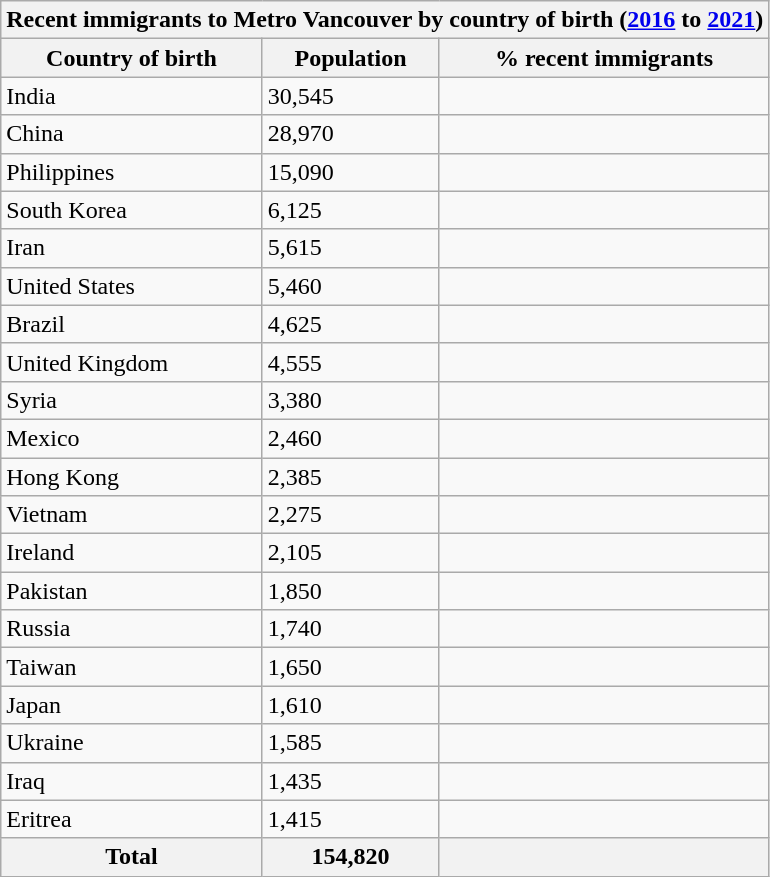<table class="wikitable">
<tr>
<th colspan="3">Recent immigrants to Metro Vancouver by country of birth (<a href='#'>2016</a> to <a href='#'>2021</a>)</th>
</tr>
<tr>
<th>Country of birth</th>
<th>Population</th>
<th>% recent immigrants</th>
</tr>
<tr>
<td>India</td>
<td>30,545</td>
<td></td>
</tr>
<tr>
<td>China</td>
<td>28,970</td>
<td></td>
</tr>
<tr>
<td>Philippines</td>
<td>15,090</td>
<td></td>
</tr>
<tr>
<td>South Korea</td>
<td>6,125</td>
<td></td>
</tr>
<tr>
<td>Iran</td>
<td>5,615</td>
<td></td>
</tr>
<tr>
<td>United States</td>
<td>5,460</td>
<td></td>
</tr>
<tr>
<td>Brazil</td>
<td>4,625</td>
<td></td>
</tr>
<tr>
<td>United Kingdom</td>
<td>4,555</td>
<td></td>
</tr>
<tr>
<td>Syria</td>
<td>3,380</td>
<td></td>
</tr>
<tr>
<td>Mexico</td>
<td>2,460</td>
<td></td>
</tr>
<tr>
<td>Hong Kong</td>
<td>2,385</td>
<td></td>
</tr>
<tr>
<td>Vietnam</td>
<td>2,275</td>
<td></td>
</tr>
<tr>
<td>Ireland</td>
<td>2,105</td>
<td></td>
</tr>
<tr>
<td>Pakistan</td>
<td>1,850</td>
<td></td>
</tr>
<tr>
<td>Russia</td>
<td>1,740</td>
<td></td>
</tr>
<tr>
<td>Taiwan</td>
<td>1,650</td>
<td></td>
</tr>
<tr>
<td>Japan</td>
<td>1,610</td>
<td></td>
</tr>
<tr>
<td>Ukraine</td>
<td>1,585</td>
<td></td>
</tr>
<tr>
<td>Iraq</td>
<td>1,435</td>
<td></td>
</tr>
<tr>
<td>Eritrea</td>
<td>1,415</td>
<td></td>
</tr>
<tr>
<th>Total</th>
<th>154,820</th>
<th></th>
</tr>
</table>
